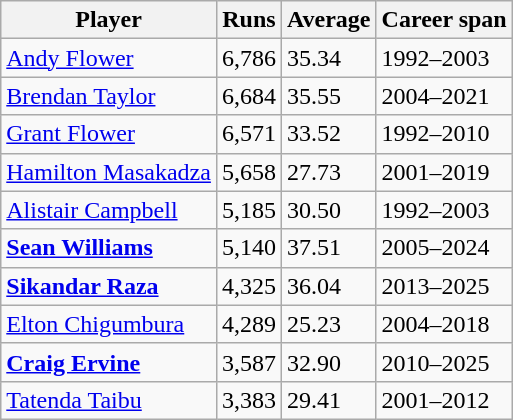<table class="wikitable">
<tr>
<th>Player</th>
<th>Runs</th>
<th>Average</th>
<th>Career span</th>
</tr>
<tr>
<td><a href='#'>Andy Flower</a></td>
<td>6,786</td>
<td>35.34</td>
<td>1992–2003</td>
</tr>
<tr>
<td><a href='#'>Brendan Taylor</a></td>
<td>6,684</td>
<td>35.55</td>
<td>2004–2021</td>
</tr>
<tr>
<td><a href='#'>Grant Flower</a></td>
<td>6,571</td>
<td>33.52</td>
<td>1992–2010</td>
</tr>
<tr>
<td><a href='#'>Hamilton Masakadza</a></td>
<td>5,658</td>
<td>27.73</td>
<td>2001–2019</td>
</tr>
<tr>
<td><a href='#'>Alistair Campbell</a></td>
<td>5,185</td>
<td>30.50</td>
<td>1992–2003</td>
</tr>
<tr>
<td><strong><a href='#'>Sean Williams</a></strong></td>
<td>5,140</td>
<td>37.51</td>
<td>2005–2024</td>
</tr>
<tr>
<td><strong><a href='#'>Sikandar Raza</a></strong></td>
<td>4,325</td>
<td>36.04</td>
<td>2013–2025</td>
</tr>
<tr>
<td><a href='#'>Elton Chigumbura</a></td>
<td>4,289</td>
<td>25.23</td>
<td>2004–2018</td>
</tr>
<tr>
<td><strong><a href='#'>Craig Ervine</a></strong></td>
<td>3,587</td>
<td>32.90</td>
<td>2010–2025</td>
</tr>
<tr>
<td><a href='#'>Tatenda Taibu</a></td>
<td>3,383</td>
<td>29.41</td>
<td>2001–2012</td>
</tr>
</table>
